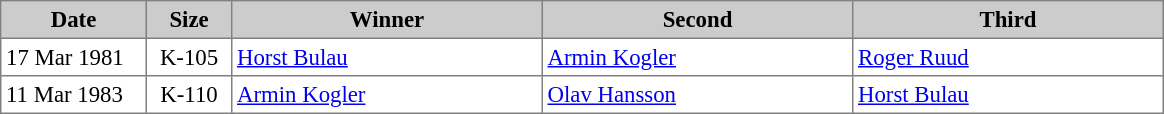<table cellpadding="3" cellspacing="0" border="1" style="background:#ffffff; font-size:95%; border:grey solid 1px; border-collapse:collapse;">
<tr style="background:#ccc; text-align:center;">
<th width="90">Date</th>
<th width="50">Size</th>
<th width="200">Winner</th>
<th width="200">Second</th>
<th width="200">Third</th>
</tr>
<tr>
<td>17 Mar 1981</td>
<td align=center>K-105</td>
<td> <a href='#'>Horst Bulau</a></td>
<td> <a href='#'>Armin Kogler</a></td>
<td> <a href='#'>Roger Ruud</a></td>
</tr>
<tr>
<td>11 Mar 1983</td>
<td align=center>K-110</td>
<td> <a href='#'>Armin Kogler</a></td>
<td> <a href='#'>Olav Hansson</a></td>
<td> <a href='#'>Horst Bulau</a></td>
</tr>
</table>
